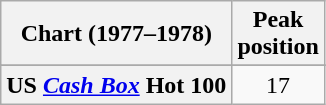<table class="wikitable sortable plainrowheaders" style="text-align:center">
<tr>
<th scope="col">Chart (1977–1978)</th>
<th scope="col">Peak<br>position</th>
</tr>
<tr>
</tr>
<tr>
</tr>
<tr>
<th scope="row">US <em><a href='#'>Cash Box</a></em> Hot 100</th>
<td style="text-align:center;">17</td>
</tr>
</table>
